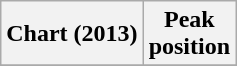<table class="wikitable plainrowheaders">
<tr>
<th scope="col">Chart (2013)</th>
<th scope="col">Peak<br>position</th>
</tr>
<tr>
</tr>
</table>
